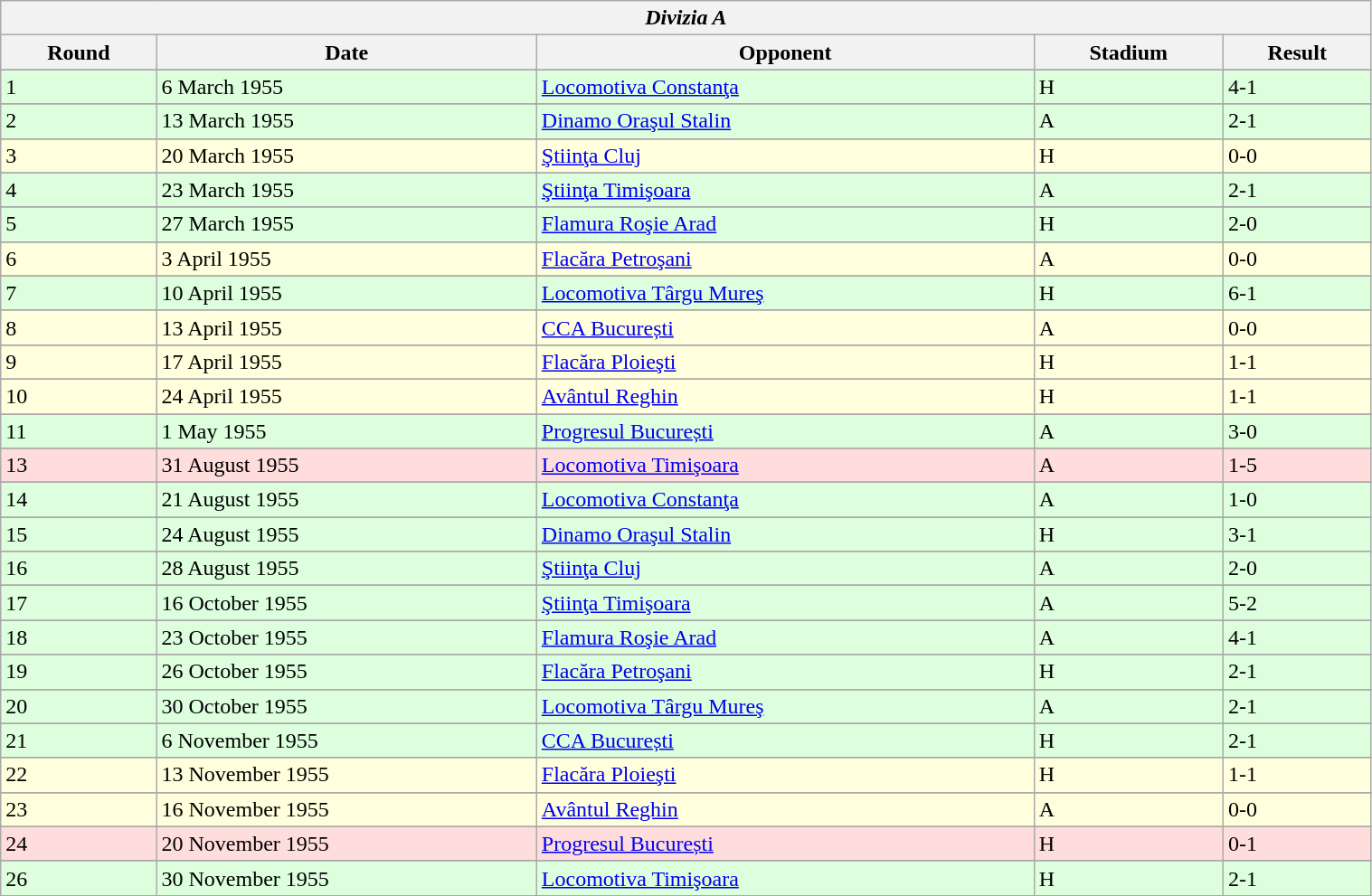<table class="wikitable" style="width:80%;">
<tr>
<th colspan="5" style="text-align:center;"><em>Divizia A</em></th>
</tr>
<tr>
<th>Round</th>
<th>Date</th>
<th>Opponent</th>
<th>Stadium</th>
<th>Result</th>
</tr>
<tr>
</tr>
<tr bgcolor="#ddffdd">
<td>1</td>
<td>6 March 1955</td>
<td><a href='#'>Locomotiva Constanţa</a></td>
<td>H</td>
<td>4-1</td>
</tr>
<tr>
</tr>
<tr bgcolor="#ddffdd">
<td>2</td>
<td>13 March 1955</td>
<td><a href='#'>Dinamo Oraşul Stalin</a></td>
<td>A</td>
<td>2-1</td>
</tr>
<tr>
</tr>
<tr bgcolor="#ffffdd">
<td>3</td>
<td>20 March 1955</td>
<td><a href='#'>Ştiinţa Cluj</a></td>
<td>H</td>
<td>0-0</td>
</tr>
<tr>
</tr>
<tr bgcolor="#ddffdd">
<td>4</td>
<td>23 March 1955</td>
<td><a href='#'>Ştiinţa Timişoara</a></td>
<td>A</td>
<td>2-1</td>
</tr>
<tr>
</tr>
<tr bgcolor="#ddffdd">
<td>5</td>
<td>27 March 1955</td>
<td><a href='#'>Flamura Roşie Arad</a></td>
<td>H</td>
<td>2-0</td>
</tr>
<tr>
</tr>
<tr bgcolor="#ffffdd">
<td>6</td>
<td>3 April 1955</td>
<td><a href='#'>Flacăra Petroşani</a></td>
<td>A</td>
<td>0-0</td>
</tr>
<tr>
</tr>
<tr bgcolor="#ddffdd">
<td>7</td>
<td>10 April 1955</td>
<td><a href='#'>Locomotiva Târgu Mureş</a></td>
<td>H</td>
<td>6-1</td>
</tr>
<tr>
</tr>
<tr bgcolor="#ffffdd">
<td>8</td>
<td>13 April 1955</td>
<td><a href='#'>CCA București</a></td>
<td>A</td>
<td>0-0</td>
</tr>
<tr>
</tr>
<tr bgcolor="#ffffdd">
<td>9</td>
<td>17 April 1955</td>
<td><a href='#'>Flacăra Ploieşti</a></td>
<td>H</td>
<td>1-1</td>
</tr>
<tr>
</tr>
<tr bgcolor="#ffffdd">
<td>10</td>
<td>24 April 1955</td>
<td><a href='#'>Avântul Reghin</a></td>
<td>H</td>
<td>1-1</td>
</tr>
<tr>
</tr>
<tr bgcolor="#ddffdd">
<td>11</td>
<td>1 May 1955</td>
<td><a href='#'>Progresul București</a></td>
<td>A</td>
<td>3-0</td>
</tr>
<tr>
</tr>
<tr bgcolor="#ffdddd">
<td>13</td>
<td>31 August 1955</td>
<td><a href='#'>Locomotiva Timişoara</a></td>
<td>A</td>
<td>1-5</td>
</tr>
<tr>
</tr>
<tr bgcolor="#ddffdd">
<td>14</td>
<td>21 August 1955</td>
<td><a href='#'>Locomotiva Constanţa</a></td>
<td>A</td>
<td>1-0</td>
</tr>
<tr>
</tr>
<tr bgcolor="#ddffdd">
<td>15</td>
<td>24 August 1955</td>
<td><a href='#'>Dinamo Oraşul Stalin</a></td>
<td>H</td>
<td>3-1</td>
</tr>
<tr>
</tr>
<tr bgcolor="#ddffdd">
<td>16</td>
<td>28 August 1955</td>
<td><a href='#'>Ştiinţa Cluj</a></td>
<td>A</td>
<td>2-0</td>
</tr>
<tr>
</tr>
<tr bgcolor="#ddffdd">
<td>17</td>
<td>16 October 1955</td>
<td><a href='#'>Ştiinţa Timişoara</a></td>
<td>A</td>
<td>5-2</td>
</tr>
<tr>
</tr>
<tr bgcolor="#ddffdd">
<td>18</td>
<td>23 October 1955</td>
<td><a href='#'>Flamura Roşie Arad</a></td>
<td>A</td>
<td>4-1</td>
</tr>
<tr>
</tr>
<tr bgcolor="#ddffdd">
<td>19</td>
<td>26 October 1955</td>
<td><a href='#'>Flacăra Petroşani</a></td>
<td>H</td>
<td>2-1</td>
</tr>
<tr>
</tr>
<tr bgcolor="#ddffdd">
<td>20</td>
<td>30 October 1955</td>
<td><a href='#'>Locomotiva Târgu Mureş</a></td>
<td>A</td>
<td>2-1</td>
</tr>
<tr>
</tr>
<tr bgcolor="#ddffdd">
<td>21</td>
<td>6 November 1955</td>
<td><a href='#'>CCA București</a></td>
<td>H</td>
<td>2-1</td>
</tr>
<tr>
</tr>
<tr bgcolor="#ffffdd">
<td>22</td>
<td>13 November 1955</td>
<td><a href='#'>Flacăra Ploieşti</a></td>
<td>H</td>
<td>1-1</td>
</tr>
<tr>
</tr>
<tr bgcolor="#ffffdd">
<td>23</td>
<td>16 November 1955</td>
<td><a href='#'>Avântul Reghin</a></td>
<td>A</td>
<td>0-0</td>
</tr>
<tr>
</tr>
<tr bgcolor="#ffdddd">
<td>24</td>
<td>20 November 1955</td>
<td><a href='#'>Progresul București</a></td>
<td>H</td>
<td>0-1</td>
</tr>
<tr>
</tr>
<tr bgcolor="#ddffdd">
<td>26</td>
<td>30 November 1955</td>
<td><a href='#'>Locomotiva Timişoara</a></td>
<td>H</td>
<td>2-1</td>
</tr>
<tr>
</tr>
</table>
